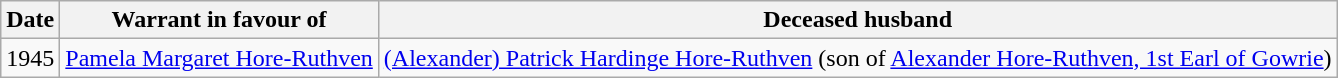<table class="wikitable">
<tr>
<th>Date</th>
<th>Warrant in favour of</th>
<th>Deceased husband</th>
</tr>
<tr>
<td>1945</td>
<td><a href='#'>Pamela Margaret Hore-Ruthven</a></td>
<td><a href='#'>(Alexander) Patrick Hardinge Hore-Ruthven</a> (son of <a href='#'>Alexander Hore-Ruthven, 1st Earl of Gowrie</a>)</td>
</tr>
</table>
